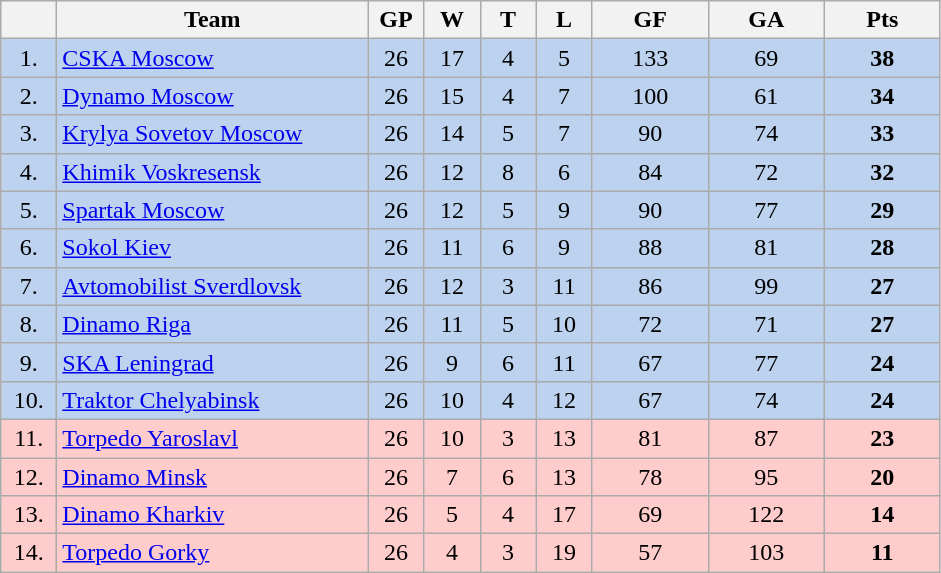<table class="wikitable">
<tr>
<th width="30"></th>
<th width="200">Team</th>
<th width="30">GP</th>
<th width="30">W</th>
<th width="30">T</th>
<th width="30">L</th>
<th width="70">GF</th>
<th width="70">GA</th>
<th width="70">Pts</th>
</tr>
<tr bgcolor="#BCD2EE" align="center">
<td>1.</td>
<td align="left"><a href='#'>CSKA Moscow</a></td>
<td>26</td>
<td>17</td>
<td>4</td>
<td>5</td>
<td>133</td>
<td>69</td>
<td><strong>38</strong></td>
</tr>
<tr bgcolor="#BCD2EE" align="center">
<td>2.</td>
<td align="left"><a href='#'>Dynamo Moscow</a></td>
<td>26</td>
<td>15</td>
<td>4</td>
<td>7</td>
<td>100</td>
<td>61</td>
<td><strong>34</strong></td>
</tr>
<tr bgcolor="#BCD2EE" align="center">
<td>3.</td>
<td align="left"><a href='#'>Krylya Sovetov Moscow</a></td>
<td>26</td>
<td>14</td>
<td>5</td>
<td>7</td>
<td>90</td>
<td>74</td>
<td><strong>33</strong></td>
</tr>
<tr bgcolor="#BCD2EE" align="center">
<td>4.</td>
<td align="left"><a href='#'>Khimik Voskresensk</a></td>
<td>26</td>
<td>12</td>
<td>8</td>
<td>6</td>
<td>84</td>
<td>72</td>
<td><strong>32</strong></td>
</tr>
<tr bgcolor="#BCD2EE" align="center">
<td>5.</td>
<td align="left"><a href='#'>Spartak Moscow</a></td>
<td>26</td>
<td>12</td>
<td>5</td>
<td>9</td>
<td>90</td>
<td>77</td>
<td><strong>29</strong></td>
</tr>
<tr bgcolor="#BCD2EE" align="center">
<td>6.</td>
<td align="left"><a href='#'>Sokol Kiev</a></td>
<td>26</td>
<td>11</td>
<td>6</td>
<td>9</td>
<td>88</td>
<td>81</td>
<td><strong>28</strong></td>
</tr>
<tr bgcolor="#BCD2EE" align="center">
<td>7.</td>
<td align="left"><a href='#'>Avtomobilist Sverdlovsk</a></td>
<td>26</td>
<td>12</td>
<td>3</td>
<td>11</td>
<td>86</td>
<td>99</td>
<td><strong>27</strong></td>
</tr>
<tr bgcolor="#BCD2EE" align="center">
<td>8.</td>
<td align="left"><a href='#'>Dinamo Riga</a></td>
<td>26</td>
<td>11</td>
<td>5</td>
<td>10</td>
<td>72</td>
<td>71</td>
<td><strong>27</strong></td>
</tr>
<tr bgcolor="#BCD2EE" align="center">
<td>9.</td>
<td align="left"><a href='#'>SKA Leningrad</a></td>
<td>26</td>
<td>9</td>
<td>6</td>
<td>11</td>
<td>67</td>
<td>77</td>
<td><strong>24</strong></td>
</tr>
<tr bgcolor="#BCD2EE" align="center">
<td>10.</td>
<td align="left"><a href='#'>Traktor Chelyabinsk</a></td>
<td>26</td>
<td>10</td>
<td>4</td>
<td>12</td>
<td>67</td>
<td>74</td>
<td><strong>24</strong></td>
</tr>
<tr bgcolor="#FFCCCC" align="center">
<td>11.</td>
<td align="left"><a href='#'>Torpedo Yaroslavl</a></td>
<td>26</td>
<td>10</td>
<td>3</td>
<td>13</td>
<td>81</td>
<td>87</td>
<td><strong>23</strong></td>
</tr>
<tr bgcolor="#FFCCCC" align="center">
<td>12.</td>
<td align="left"><a href='#'>Dinamo Minsk</a></td>
<td>26</td>
<td>7</td>
<td>6</td>
<td>13</td>
<td>78</td>
<td>95</td>
<td><strong>20</strong></td>
</tr>
<tr bgcolor="#FFCCCC" align="center">
<td>13.</td>
<td align="left"><a href='#'>Dinamo Kharkiv</a></td>
<td>26</td>
<td>5</td>
<td>4</td>
<td>17</td>
<td>69</td>
<td>122</td>
<td><strong>14</strong></td>
</tr>
<tr bgcolor="#FFCCCC" align="center">
<td>14.</td>
<td align="left"><a href='#'>Torpedo Gorky</a></td>
<td>26</td>
<td>4</td>
<td>3</td>
<td>19</td>
<td>57</td>
<td>103</td>
<td><strong>11</strong></td>
</tr>
</table>
